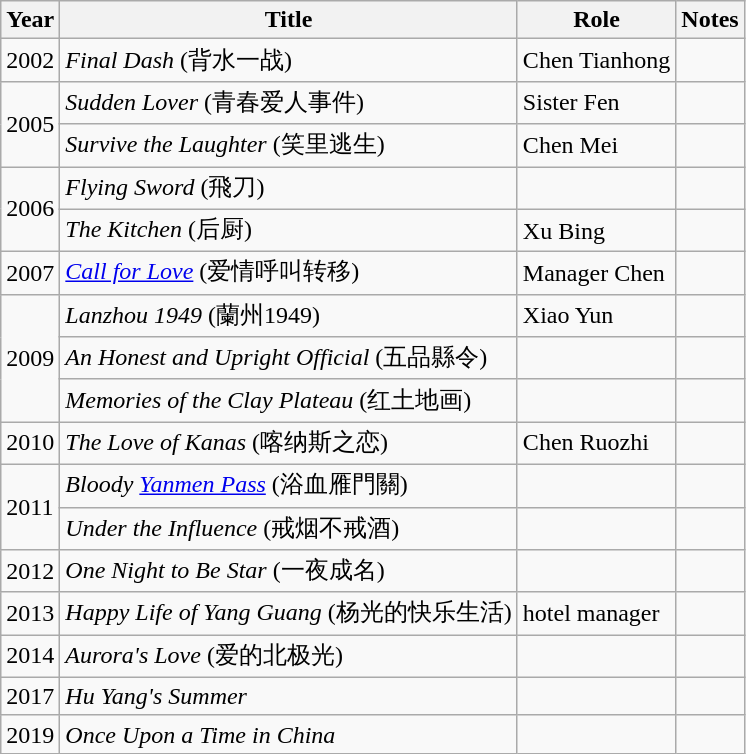<table class="wikitable sortable">
<tr>
<th>Year</th>
<th>Title</th>
<th>Role</th>
<th class="unsortable">Notes</th>
</tr>
<tr>
<td>2002</td>
<td><em>Final Dash</em> (背水一战)</td>
<td>Chen Tianhong</td>
<td></td>
</tr>
<tr>
<td rowspan=2>2005</td>
<td><em>Sudden Lover</em> (青春爱人事件)</td>
<td>Sister Fen</td>
<td></td>
</tr>
<tr>
<td><em>Survive the Laughter</em> (笑里逃生)</td>
<td>Chen Mei</td>
<td></td>
</tr>
<tr>
<td rowspan=2>2006</td>
<td><em>Flying Sword</em> (飛刀)</td>
<td></td>
<td></td>
</tr>
<tr>
<td><em>The Kitchen</em> (后厨)</td>
<td>Xu Bing</td>
<td></td>
</tr>
<tr>
<td>2007</td>
<td><em><a href='#'>Call for Love</a></em> (爱情呼叫转移)</td>
<td>Manager Chen</td>
<td></td>
</tr>
<tr>
<td rowspan=3>2009</td>
<td><em>Lanzhou 1949</em> (蘭州1949)</td>
<td>Xiao Yun</td>
<td></td>
</tr>
<tr>
<td><em>An Honest and Upright Official</em> (五品縣令)</td>
<td></td>
<td></td>
</tr>
<tr>
<td><em>Memories of the Clay Plateau</em> (红土地画)</td>
<td></td>
<td></td>
</tr>
<tr>
<td>2010</td>
<td><em>The Love of Kanas</em> (喀纳斯之恋)</td>
<td>Chen Ruozhi</td>
<td></td>
</tr>
<tr>
<td rowspan=2>2011</td>
<td><em>Bloody <a href='#'>Yanmen Pass</a></em> (浴血雁門關)</td>
<td></td>
<td></td>
</tr>
<tr>
<td><em>Under the Influence</em> (戒烟不戒酒)</td>
<td></td>
<td></td>
</tr>
<tr>
<td>2012</td>
<td><em>One Night to Be Star</em> (一夜成名)</td>
<td></td>
<td></td>
</tr>
<tr>
<td>2013</td>
<td><em>Happy Life of Yang Guang</em> (杨光的快乐生活)</td>
<td>hotel manager</td>
<td></td>
</tr>
<tr>
<td>2014</td>
<td><em>Aurora's Love</em> (爱的北极光)</td>
<td></td>
<td></td>
</tr>
<tr>
<td>2017</td>
<td><em>Hu Yang's Summer</em></td>
<td></td>
<td></td>
</tr>
<tr>
<td>2019</td>
<td><em>Once Upon a Time in China</em></td>
<td></td>
<td></td>
</tr>
</table>
